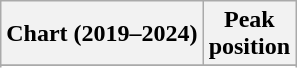<table class="wikitable sortable plainrowheaders">
<tr>
<th scope="col">Chart (2019–2024)</th>
<th scope="col">Peak<br>position</th>
</tr>
<tr>
</tr>
<tr>
</tr>
</table>
